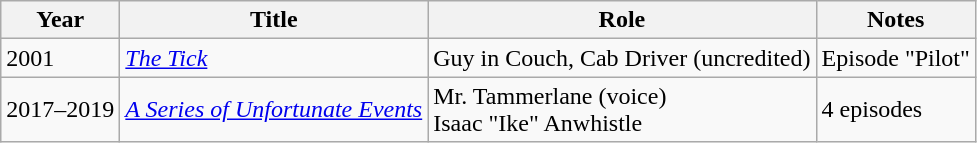<table class="wikitable">
<tr>
<th>Year</th>
<th>Title</th>
<th>Role</th>
<th>Notes</th>
</tr>
<tr>
<td>2001</td>
<td><em><a href='#'>The Tick</a></em></td>
<td>Guy in Couch, Cab Driver (uncredited)</td>
<td>Episode "Pilot"</td>
</tr>
<tr>
<td>2017–2019</td>
<td><em><a href='#'>A Series of Unfortunate Events</a></em></td>
<td>Mr. Tammerlane (voice)<br>Isaac "Ike" Anwhistle</td>
<td>4 episodes</td>
</tr>
</table>
